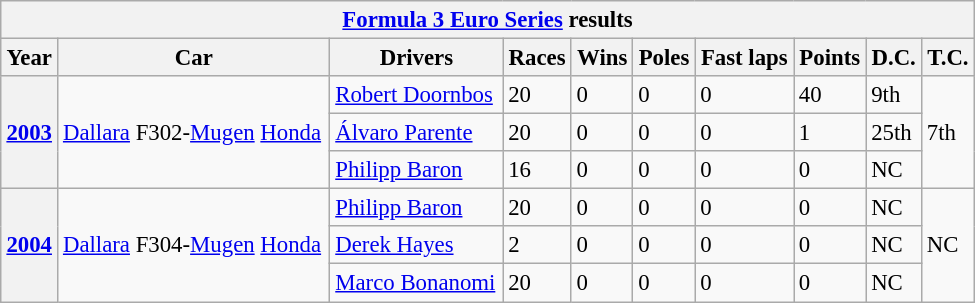<table class="wikitable collapsible collapsed" style="font-size:95%; width:650px">
<tr>
<th colspan=10><a href='#'>Formula 3 Euro Series</a> results</th>
</tr>
<tr>
<th>Year</th>
<th>Car</th>
<th>Drivers</th>
<th>Races</th>
<th>Wins</th>
<th>Poles</th>
<th>Fast laps</th>
<th>Points</th>
<th>D.C.</th>
<th>T.C.</th>
</tr>
<tr>
<th rowspan=3><a href='#'>2003</a></th>
<td rowspan=3><a href='#'>Dallara</a> F302-<a href='#'>Mugen</a> <a href='#'>Honda</a></td>
<td> <a href='#'>Robert Doornbos</a></td>
<td>20</td>
<td>0</td>
<td>0</td>
<td>0</td>
<td>40</td>
<td>9th</td>
<td rowspan=3>7th</td>
</tr>
<tr>
<td> <a href='#'>Álvaro Parente</a></td>
<td>20</td>
<td>0</td>
<td>0</td>
<td>0</td>
<td>1</td>
<td>25th</td>
</tr>
<tr>
<td> <a href='#'>Philipp Baron</a></td>
<td>16</td>
<td>0</td>
<td>0</td>
<td>0</td>
<td>0</td>
<td>NC</td>
</tr>
<tr>
<th rowspan=3><a href='#'>2004</a></th>
<td rowspan=3><a href='#'>Dallara</a> F304-<a href='#'>Mugen</a> <a href='#'>Honda</a></td>
<td> <a href='#'>Philipp Baron</a></td>
<td>20</td>
<td>0</td>
<td>0</td>
<td>0</td>
<td>0</td>
<td>NC</td>
<td rowspan=3>NC</td>
</tr>
<tr>
<td> <a href='#'>Derek Hayes</a></td>
<td>2</td>
<td>0</td>
<td>0</td>
<td>0</td>
<td>0</td>
<td>NC</td>
</tr>
<tr>
<td> <a href='#'>Marco Bonanomi</a></td>
<td>20</td>
<td>0</td>
<td>0</td>
<td>0</td>
<td>0</td>
<td>NC</td>
</tr>
</table>
